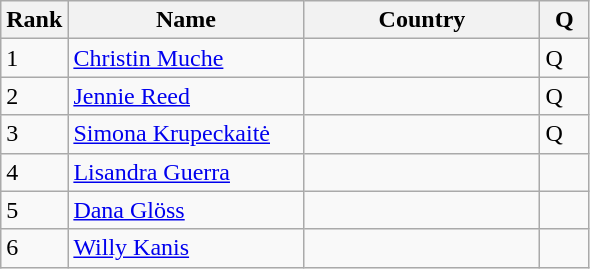<table class="wikitable">
<tr>
<th width=20>Rank</th>
<th width=150>Name</th>
<th width=150>Country</th>
<th width=25>Q</th>
</tr>
<tr>
<td>1</td>
<td><a href='#'>Christin Muche</a></td>
<td></td>
<td>Q</td>
</tr>
<tr>
<td>2</td>
<td><a href='#'>Jennie Reed</a></td>
<td></td>
<td>Q</td>
</tr>
<tr>
<td>3</td>
<td><a href='#'>Simona Krupeckaitė</a></td>
<td></td>
<td>Q</td>
</tr>
<tr>
<td>4</td>
<td><a href='#'>Lisandra Guerra</a></td>
<td></td>
<td></td>
</tr>
<tr>
<td>5</td>
<td><a href='#'>Dana Glöss</a></td>
<td></td>
<td></td>
</tr>
<tr>
<td>6</td>
<td><a href='#'>Willy Kanis</a></td>
<td></td>
<td></td>
</tr>
</table>
